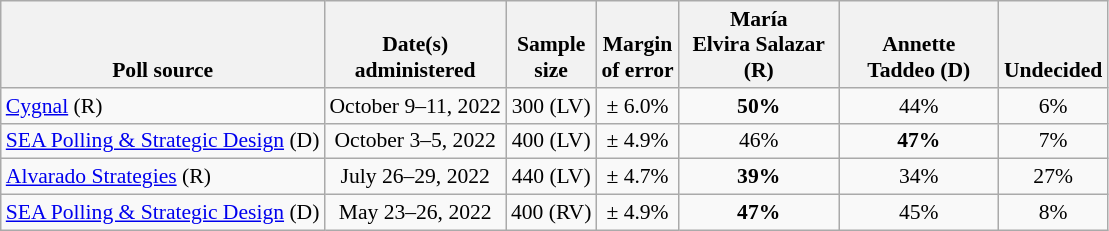<table class="wikitable" style="font-size:90%;text-align:center;">
<tr valign=bottom>
<th>Poll source</th>
<th>Date(s)<br>administered</th>
<th>Sample<br>size</th>
<th>Margin<br>of error</th>
<th style="width:100px;">María<br><span>Elvira Salazar (R)</span></th>
<th style="width:100px;">Annette<br>Taddeo (D)</th>
<th>Undecided</th>
</tr>
<tr>
<td style="text-align:left;"><a href='#'>Cygnal</a> (R)</td>
<td>October 9–11, 2022</td>
<td>300 (LV)</td>
<td>± 6.0%</td>
<td><strong>50%</strong></td>
<td>44%</td>
<td>6%</td>
</tr>
<tr>
<td style="text-align:left;"><a href='#'>SEA Polling & Strategic Design</a> (D)</td>
<td>October 3–5, 2022</td>
<td>400 (LV)</td>
<td>± 4.9%</td>
<td>46%</td>
<td><strong>47%</strong></td>
<td>7%</td>
</tr>
<tr>
<td style="text-align:left;"><a href='#'>Alvarado Strategies</a> (R)</td>
<td>July 26–29, 2022</td>
<td>440 (LV)</td>
<td>± 4.7%</td>
<td><strong>39%</strong></td>
<td>34%</td>
<td>27%</td>
</tr>
<tr>
<td style="text-align:left;"><a href='#'>SEA Polling & Strategic Design</a> (D)</td>
<td>May 23–26, 2022</td>
<td>400 (RV)</td>
<td>± 4.9%</td>
<td><strong>47%</strong></td>
<td>45%</td>
<td>8%</td>
</tr>
</table>
